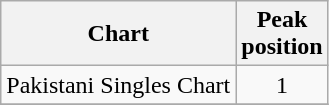<table class="wikitable sortable">
<tr>
<th>Chart</th>
<th>Peak<br>position</th>
</tr>
<tr>
<td>Pakistani Singles Chart</td>
<td align="center">1</td>
</tr>
<tr>
</tr>
</table>
